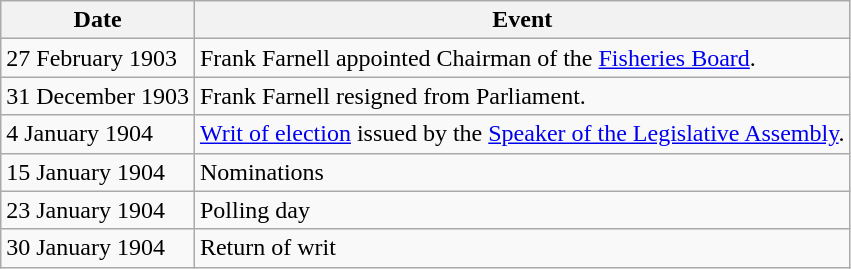<table class="wikitable">
<tr>
<th>Date</th>
<th>Event</th>
</tr>
<tr>
<td>27 February 1903</td>
<td>Frank Farnell appointed Chairman of the <a href='#'>Fisheries Board</a>.</td>
</tr>
<tr>
<td>31 December 1903</td>
<td>Frank Farnell resigned from Parliament.</td>
</tr>
<tr>
<td>4  January 1904</td>
<td><a href='#'>Writ of election</a> issued by the <a href='#'>Speaker of the Legislative Assembly</a>.</td>
</tr>
<tr>
<td>15 January 1904</td>
<td>Nominations</td>
</tr>
<tr>
<td>23 January 1904</td>
<td>Polling day</td>
</tr>
<tr>
<td>30 January 1904</td>
<td>Return of writ</td>
</tr>
</table>
